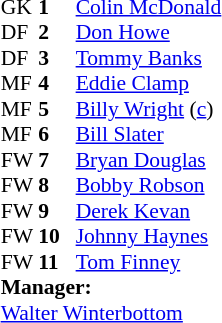<table cellspacing="0" cellpadding="0" style="font-size:90%; margin:0.2em auto;">
<tr>
<th width="25"></th>
<th width="25"></th>
</tr>
<tr>
<td>GK</td>
<td><strong>1</strong></td>
<td><a href='#'>Colin McDonald</a></td>
</tr>
<tr>
<td>DF</td>
<td><strong>2</strong></td>
<td><a href='#'>Don Howe</a></td>
</tr>
<tr>
<td>DF</td>
<td><strong>3</strong></td>
<td><a href='#'>Tommy Banks</a></td>
</tr>
<tr>
<td>MF</td>
<td><strong>4</strong></td>
<td><a href='#'>Eddie Clamp</a></td>
</tr>
<tr>
<td>MF</td>
<td><strong>5</strong></td>
<td><a href='#'>Billy Wright</a> (<a href='#'>c</a>)</td>
</tr>
<tr>
<td>MF</td>
<td><strong>6</strong></td>
<td><a href='#'>Bill Slater</a></td>
</tr>
<tr>
<td>FW</td>
<td><strong>7</strong></td>
<td><a href='#'>Bryan Douglas</a></td>
</tr>
<tr>
<td>FW</td>
<td><strong>8</strong></td>
<td><a href='#'>Bobby Robson</a></td>
</tr>
<tr>
<td>FW</td>
<td><strong>9</strong></td>
<td><a href='#'>Derek Kevan</a></td>
</tr>
<tr>
<td>FW</td>
<td><strong>10</strong></td>
<td><a href='#'>Johnny Haynes</a></td>
</tr>
<tr>
<td>FW</td>
<td><strong>11</strong></td>
<td><a href='#'>Tom Finney</a></td>
</tr>
<tr>
<td colspan=3><strong>Manager:</strong></td>
</tr>
<tr>
<td colspan=4><a href='#'>Walter Winterbottom</a></td>
</tr>
</table>
